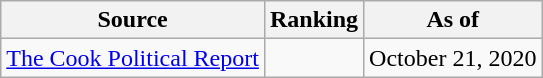<table class="wikitable" style="text-align:center">
<tr>
<th>Source</th>
<th>Ranking</th>
<th>As of</th>
</tr>
<tr>
<td align=left><a href='#'>The Cook Political Report</a></td>
<td></td>
<td>October 21, 2020</td>
</tr>
</table>
